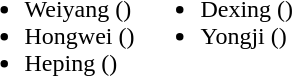<table>
<tr>
<td valign="top"><br><ul><li>Weiyang ()</li><li>Hongwei ()</li><li>Heping ()</li></ul></td>
<td valign="top"><br><ul><li>Dexing ()</li><li>Yongji ()</li></ul></td>
</tr>
</table>
